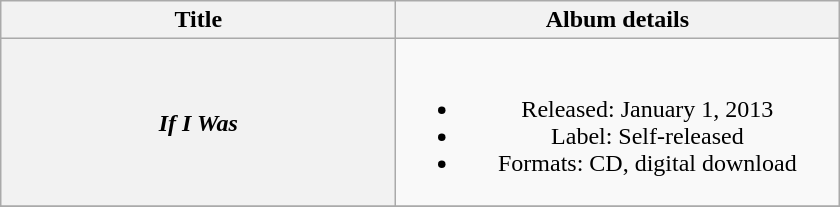<table class="wikitable plainrowheaders" style="text-align:center;">
<tr>
<th scope="col" style="width:16em;">Title</th>
<th scope="col" style="width:18em;">Album details</th>
</tr>
<tr>
<th scope="row"><em>If I Was</em></th>
<td><br><ul><li>Released: January 1, 2013</li><li>Label: Self-released</li><li>Formats: CD, digital download</li></ul></td>
</tr>
<tr>
</tr>
</table>
